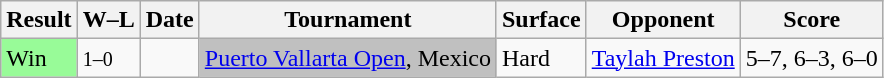<table class="sortable wikitable">
<tr>
<th>Result</th>
<th class="unsortable">W–L</th>
<th>Date</th>
<th>Tournament</th>
<th>Surface</th>
<th>Opponent</th>
<th class="unsortable">Score</th>
</tr>
<tr>
<td bgcolor=98FB98>Win</td>
<td><small>1–0</small></td>
<td><a href='#'></a></td>
<td bgcolor=silver><a href='#'>Puerto Vallarta Open</a>, Mexico</td>
<td>Hard</td>
<td> <a href='#'>Taylah Preston</a></td>
<td>5–7, 6–3, 6–0</td>
</tr>
</table>
